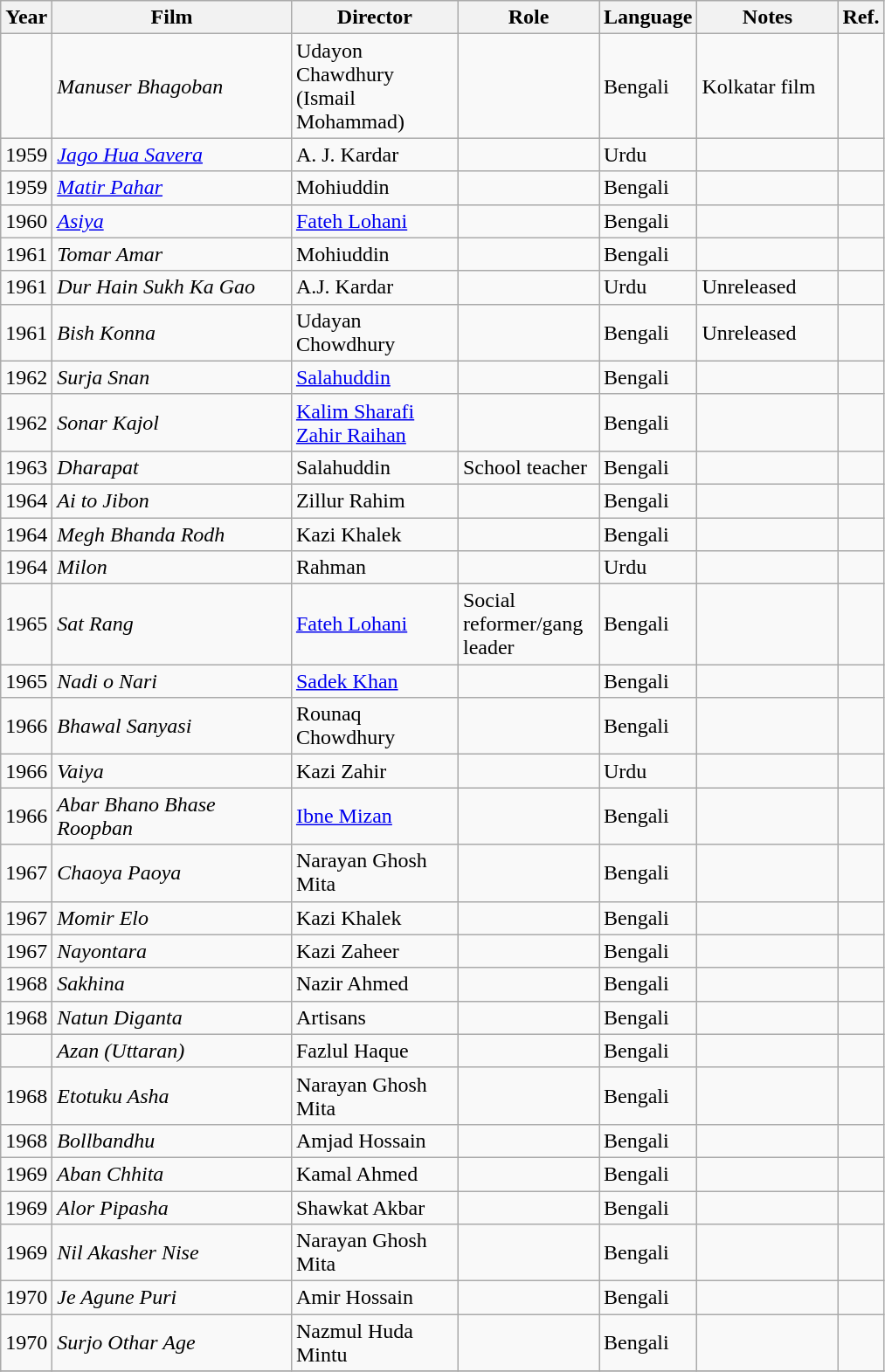<table class="wikitable sortable">
<tr>
<th style="width: 25px;">Year</th>
<th style="width: 175px;">Film</th>
<th style="width: 120px;">Director</th>
<th style="width: 100px;">Role</th>
<th style="width: 50px;">Language</th>
<th style="width: 100px;">Notes</th>
<th style="width: 25px;">Ref.</th>
</tr>
<tr>
<td></td>
<td><em>Manuser Bhagoban</em></td>
<td>Udayon Chawdhury (Ismail Mohammad)</td>
<td></td>
<td>Bengali</td>
<td>Kolkatar film</td>
<td></td>
</tr>
<tr>
<td>1959</td>
<td><em><a href='#'>Jago Hua Savera</a></em></td>
<td>A. J. Kardar</td>
<td></td>
<td>Urdu</td>
<td></td>
<td></td>
</tr>
<tr>
<td>1959</td>
<td><em><a href='#'>Matir Pahar</a></em></td>
<td>Mohiuddin</td>
<td></td>
<td>Bengali</td>
<td></td>
<td></td>
</tr>
<tr>
<td>1960</td>
<td><em><a href='#'>Asiya</a></em></td>
<td><a href='#'>Fateh Lohani</a></td>
<td></td>
<td>Bengali</td>
<td></td>
<td></td>
</tr>
<tr>
<td>1961</td>
<td><em>Tomar Amar</em></td>
<td>Mohiuddin</td>
<td></td>
<td>Bengali</td>
<td></td>
<td></td>
</tr>
<tr>
<td>1961</td>
<td><em>Dur Hain Sukh Ka Gao</em></td>
<td>A.J. Kardar</td>
<td></td>
<td>Urdu</td>
<td>Unreleased</td>
<td></td>
</tr>
<tr>
<td>1961</td>
<td><em>Bish Konna</em></td>
<td>Udayan Chowdhury</td>
<td></td>
<td>Bengali</td>
<td>Unreleased</td>
<td></td>
</tr>
<tr>
<td>1962</td>
<td><em>Surja Snan</em></td>
<td><a href='#'>Salahuddin</a></td>
<td></td>
<td>Bengali</td>
<td></td>
<td></td>
</tr>
<tr>
<td>1962</td>
<td><em>Sonar Kajol</em></td>
<td><a href='#'>Kalim Sharafi</a><br><a href='#'>Zahir Raihan</a></td>
<td></td>
<td>Bengali</td>
<td></td>
<td></td>
</tr>
<tr>
<td>1963</td>
<td><em>Dharapat</em></td>
<td>Salahuddin</td>
<td>School teacher</td>
<td>Bengali</td>
<td></td>
<td></td>
</tr>
<tr>
<td>1964</td>
<td><em>Ai to Jibon</em></td>
<td>Zillur Rahim</td>
<td></td>
<td>Bengali</td>
<td></td>
<td></td>
</tr>
<tr>
<td>1964</td>
<td><em>Megh Bhanda Rodh</em></td>
<td>Kazi Khalek</td>
<td></td>
<td>Bengali</td>
<td></td>
<td></td>
</tr>
<tr>
<td>1964</td>
<td><em> Milon </em></td>
<td>Rahman</td>
<td></td>
<td>Urdu</td>
<td></td>
<td></td>
</tr>
<tr>
<td>1965</td>
<td><em>Sat Rang</em></td>
<td><a href='#'>Fateh Lohani</a></td>
<td>Social reformer/gang leader</td>
<td>Bengali</td>
<td></td>
<td></td>
</tr>
<tr>
<td>1965</td>
<td><em>Nadi o Nari</em></td>
<td><a href='#'>Sadek Khan</a></td>
<td></td>
<td>Bengali</td>
<td></td>
<td></td>
</tr>
<tr>
<td>1966</td>
<td><em>Bhawal Sanyasi</em></td>
<td>Rounaq Chowdhury</td>
<td></td>
<td>Bengali</td>
<td></td>
<td></td>
</tr>
<tr>
<td>1966</td>
<td><em>Vaiya</em></td>
<td>Kazi Zahir</td>
<td></td>
<td>Urdu</td>
<td></td>
<td></td>
</tr>
<tr>
<td>1966</td>
<td><em>Abar Bhano Bhase Roopban</em></td>
<td><a href='#'>Ibne Mizan</a></td>
<td></td>
<td>Bengali</td>
<td></td>
<td></td>
</tr>
<tr>
<td>1967</td>
<td><em>Chaoya Paoya</em></td>
<td>Narayan Ghosh Mita</td>
<td></td>
<td>Bengali</td>
<td></td>
<td></td>
</tr>
<tr>
<td>1967</td>
<td><em>Momir Elo</em></td>
<td>Kazi Khalek</td>
<td></td>
<td>Bengali</td>
<td></td>
<td></td>
</tr>
<tr>
<td>1967</td>
<td><em>Nayontara</em></td>
<td>Kazi Zaheer</td>
<td></td>
<td>Bengali</td>
<td></td>
<td></td>
</tr>
<tr>
<td>1968</td>
<td><em>Sakhina</em></td>
<td>Nazir Ahmed</td>
<td></td>
<td>Bengali</td>
<td></td>
<td></td>
</tr>
<tr>
<td>1968</td>
<td><em>Natun Diganta</em></td>
<td>Artisans</td>
<td></td>
<td>Bengali</td>
<td></td>
<td></td>
</tr>
<tr>
<td></td>
<td><em>Azan (Uttaran) </em></td>
<td>Fazlul Haque</td>
<td></td>
<td>Bengali</td>
<td></td>
<td></td>
</tr>
<tr>
<td>1968</td>
<td><em>Etotuku Asha</em></td>
<td>Narayan Ghosh Mita</td>
<td></td>
<td>Bengali</td>
<td></td>
<td></td>
</tr>
<tr>
<td>1968</td>
<td><em>Bollbandhu</em></td>
<td>Amjad Hossain</td>
<td></td>
<td>Bengali</td>
<td></td>
<td></td>
</tr>
<tr>
<td>1969</td>
<td><em>Aban Chhita</em></td>
<td>Kamal Ahmed</td>
<td></td>
<td>Bengali</td>
<td></td>
<td></td>
</tr>
<tr>
<td>1969</td>
<td><em>Alor Pipasha</em></td>
<td>Shawkat Akbar</td>
<td></td>
<td>Bengali</td>
<td></td>
<td></td>
</tr>
<tr>
<td>1969</td>
<td><em>Nil Akasher Nise</em></td>
<td>Narayan Ghosh Mita</td>
<td></td>
<td>Bengali</td>
<td></td>
<td></td>
</tr>
<tr>
<td>1970</td>
<td><em>Je Agune Puri</em></td>
<td>Amir Hossain</td>
<td></td>
<td>Bengali</td>
<td></td>
<td></td>
</tr>
<tr>
<td>1970</td>
<td><em>Surjo Othar Age</em></td>
<td>Nazmul Huda Mintu</td>
<td></td>
<td>Bengali</td>
<td></td>
<td></td>
</tr>
<tr>
</tr>
</table>
